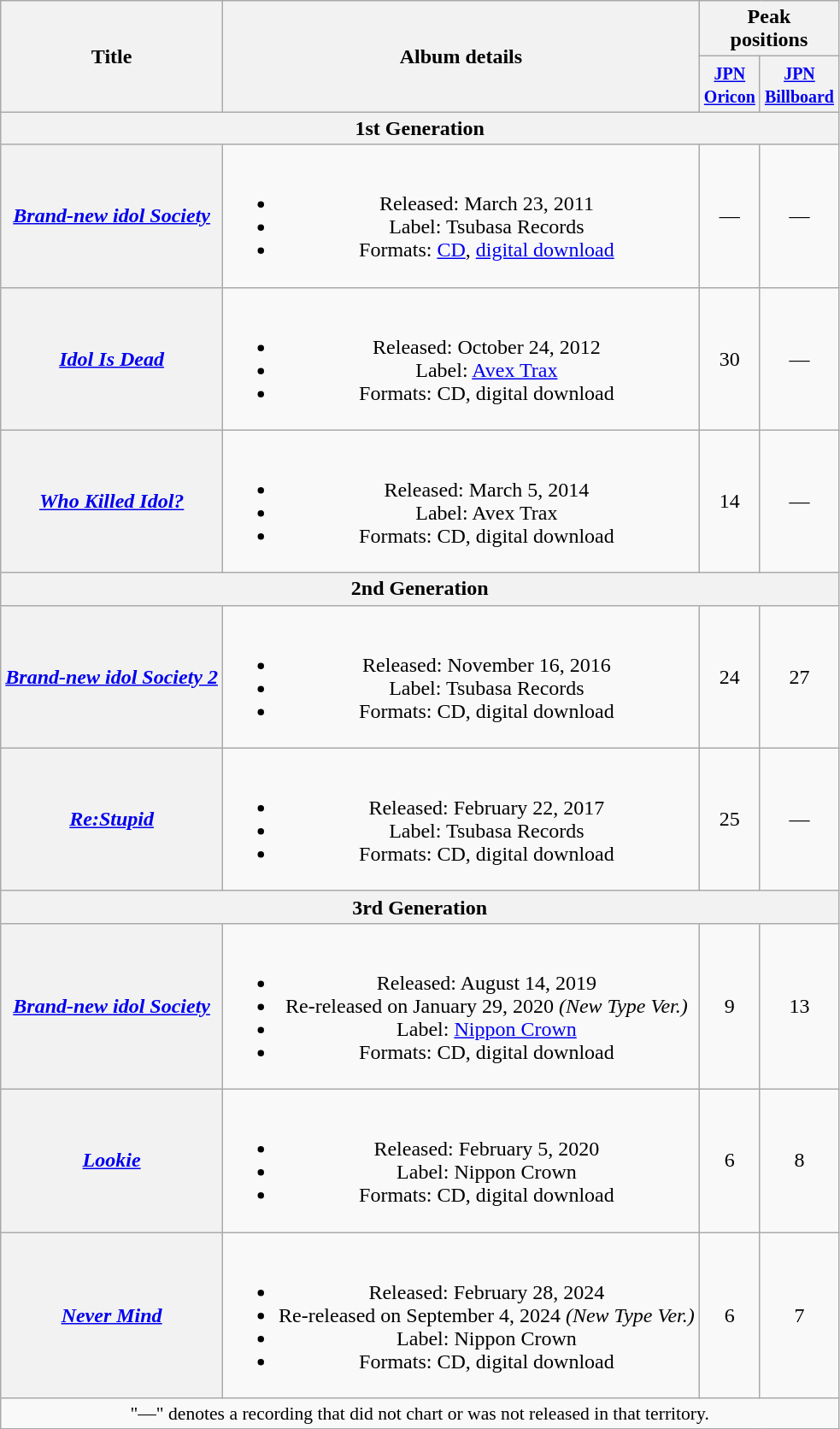<table class="wikitable plainrowheaders" style="text-align:center;">
<tr>
<th scope="col" rowspan="2">Title</th>
<th scope="col" rowspan="2">Album details</th>
<th scope="col" colspan="2">Peak <br> positions</th>
</tr>
<tr>
<th scope="col"><small><a href='#'>JPN<br>Oricon</a></small><br></th>
<th scope="col"><small><a href='#'>JPN<br>Billboard</a></small><br></th>
</tr>
<tr>
<th scope="col" colspan="4">1st Generation</th>
</tr>
<tr>
<th scope="row"><em><a href='#'>Brand-new idol Society</a></em></th>
<td><br><ul><li>Released: March 23, 2011</li><li>Label: Tsubasa Records</li><li>Formats: <a href='#'>CD</a>, <a href='#'>digital download</a></li></ul></td>
<td>—</td>
<td>—</td>
</tr>
<tr>
<th scope="row"><em><a href='#'>Idol Is Dead</a></em></th>
<td><br><ul><li>Released: October 24, 2012</li><li>Label: <a href='#'>Avex Trax</a></li><li>Formats: CD, digital download</li></ul></td>
<td>30</td>
<td>—</td>
</tr>
<tr>
<th scope="row"><em><a href='#'>Who Killed Idol?</a></em></th>
<td><br><ul><li>Released: March 5, 2014</li><li>Label: Avex Trax</li><li>Formats: CD, digital download</li></ul></td>
<td>14</td>
<td>—</td>
</tr>
<tr>
<th scope="col" colspan="4">2nd Generation</th>
</tr>
<tr>
<th scope="row"><em><a href='#'>Brand-new idol Society 2</a></em></th>
<td><br><ul><li>Released: November 16, 2016</li><li>Label: Tsubasa Records</li><li>Formats: CD, digital download</li></ul></td>
<td>24</td>
<td>27</td>
</tr>
<tr>
<th scope="row"><em><a href='#'>Re:Stupid</a></em></th>
<td><br><ul><li>Released: February 22, 2017</li><li>Label: Tsubasa Records</li><li>Formats: CD, digital download</li></ul></td>
<td>25</td>
<td>—</td>
</tr>
<tr>
<th scope="col" colspan="4">3rd Generation</th>
</tr>
<tr>
<th scope="row"><em><a href='#'>Brand-new idol Society</a></em></th>
<td><br><ul><li>Released: August 14, 2019</li><li>Re-released on January 29, 2020 <em>(New Type Ver.)</em></li><li>Label: <a href='#'>Nippon Crown</a></li><li>Formats: CD, digital download</li></ul></td>
<td>9</td>
<td>13</td>
</tr>
<tr>
<th scope="row"><em><a href='#'>Lookie</a></em></th>
<td><br><ul><li>Released: February 5, 2020</li><li>Label: Nippon Crown</li><li>Formats: CD, digital download</li></ul></td>
<td>6</td>
<td>8</td>
</tr>
<tr>
<th scope="row"><em><a href='#'>Never Mind</a></em></th>
<td><br><ul><li>Released: February 28, 2024</li><li>Re-released on September 4, 2024 <em>(New Type Ver.)</em></li><li>Label: Nippon Crown</li><li>Formats: CD, digital download</li></ul></td>
<td>6</td>
<td>7</td>
</tr>
<tr>
<td align="center" colspan="4" style="font-size:90%">"—" denotes a recording that did not chart or was not released in that territory.</td>
</tr>
</table>
